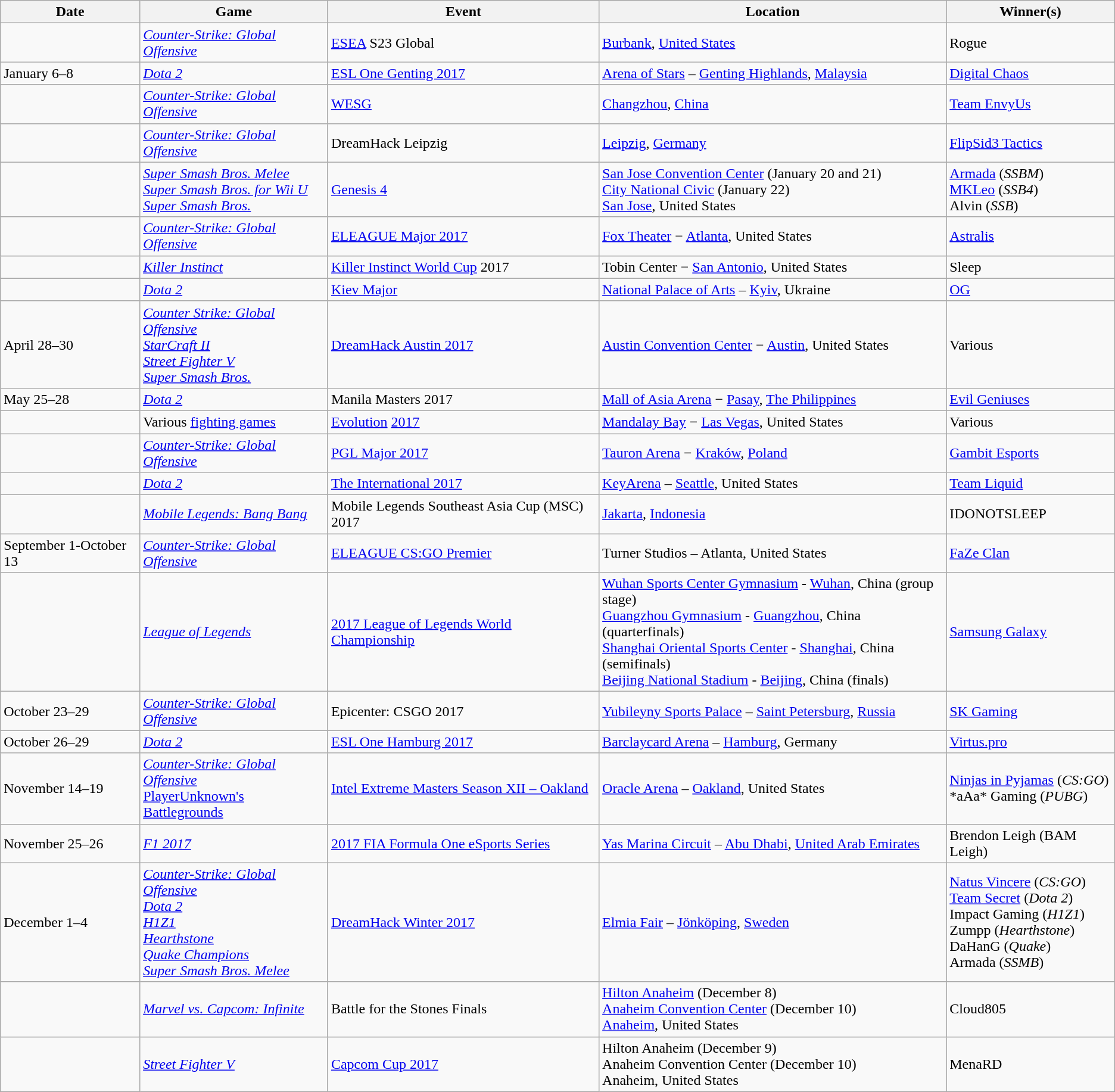<table class="wikitable sortable">
<tr>
<th>Date</th>
<th>Game</th>
<th>Event</th>
<th>Location</th>
<th>Winner(s)</th>
</tr>
<tr>
<td></td>
<td><em><a href='#'>Counter-Strike: Global Offensive</a></em></td>
<td><a href='#'>ESEA</a> S23 Global</td>
<td><a href='#'>Burbank</a>, <a href='#'>United States</a></td>
<td>Rogue</td>
</tr>
<tr>
<td>January 6–8</td>
<td><em><a href='#'>Dota 2</a></em></td>
<td><a href='#'>ESL One Genting 2017</a></td>
<td><a href='#'>Arena of Stars</a> – <a href='#'>Genting Highlands</a>, <a href='#'>Malaysia</a></td>
<td><a href='#'>Digital Chaos</a></td>
</tr>
<tr>
<td></td>
<td><em><a href='#'>Counter-Strike: Global Offensive</a></em></td>
<td><a href='#'>WESG</a></td>
<td><a href='#'>Changzhou</a>, <a href='#'>China</a></td>
<td><a href='#'>Team EnvyUs</a></td>
</tr>
<tr>
<td></td>
<td><em><a href='#'>Counter-Strike: Global Offensive</a></em></td>
<td>DreamHack Leipzig</td>
<td><a href='#'>Leipzig</a>, <a href='#'>Germany</a></td>
<td><a href='#'>FlipSid3 Tactics</a></td>
</tr>
<tr>
<td></td>
<td><em><a href='#'>Super Smash Bros. Melee</a></em><br><em><a href='#'>Super Smash Bros. for Wii U</a></em><br><em><a href='#'>Super Smash Bros.</a></em></td>
<td><a href='#'>Genesis 4</a></td>
<td><a href='#'>San Jose Convention Center</a> (January 20 and 21)<br><a href='#'>City National Civic</a> (January 22)<br><a href='#'>San Jose</a>, United States</td>
<td><a href='#'>Armada</a> (<em>SSBM</em>)<br><a href='#'>MKLeo</a> (<em>SSB4</em>)<br>Alvin (<em>SSB</em>)</td>
</tr>
<tr>
<td></td>
<td><em><a href='#'>Counter-Strike: Global Offensive</a></em></td>
<td><a href='#'>ELEAGUE Major 2017</a></td>
<td><a href='#'>Fox Theater</a> − <a href='#'>Atlanta</a>, United States</td>
<td><a href='#'>Astralis</a></td>
</tr>
<tr>
<td></td>
<td><em><a href='#'>Killer Instinct</a></em></td>
<td><a href='#'>Killer Instinct World Cup</a> 2017</td>
<td>Tobin Center − <a href='#'>San Antonio</a>, United States</td>
<td>Sleep</td>
</tr>
<tr>
<td></td>
<td><em><a href='#'>Dota 2</a></em></td>
<td><a href='#'>Kiev Major</a></td>
<td><a href='#'>National Palace of Arts</a> – <a href='#'>Kyiv</a>, Ukraine</td>
<td><a href='#'>OG</a></td>
</tr>
<tr>
<td>April 28–30</td>
<td><em><a href='#'>Counter Strike: Global Offensive</a></em><br><em><a href='#'>StarCraft II</a></em><br><em><a href='#'>Street Fighter V</a></em><br><em><a href='#'>Super Smash Bros.</a></em></td>
<td><a href='#'>DreamHack Austin 2017</a></td>
<td><a href='#'>Austin Convention Center</a> − <a href='#'>Austin</a>, United States</td>
<td>Various</td>
</tr>
<tr>
<td>May 25–28</td>
<td><em><a href='#'>Dota 2</a></em></td>
<td>Manila Masters 2017</td>
<td><a href='#'>Mall of Asia Arena</a> − <a href='#'>Pasay</a>, <a href='#'>The Philippines</a></td>
<td><a href='#'>Evil Geniuses</a></td>
</tr>
<tr>
<td></td>
<td>Various <a href='#'>fighting games</a></td>
<td><a href='#'>Evolution</a> <a href='#'>2017</a></td>
<td><a href='#'>Mandalay Bay</a> − <a href='#'>Las Vegas</a>, United States</td>
<td>Various</td>
</tr>
<tr>
<td></td>
<td><em><a href='#'>Counter-Strike: Global Offensive</a></em></td>
<td><a href='#'>PGL Major 2017</a></td>
<td><a href='#'>Tauron Arena</a> − <a href='#'>Kraków</a>, <a href='#'>Poland</a></td>
<td><a href='#'>Gambit Esports</a></td>
</tr>
<tr>
<td></td>
<td><em><a href='#'>Dota 2</a></em></td>
<td><a href='#'>The International 2017</a></td>
<td><a href='#'>KeyArena</a> – <a href='#'>Seattle</a>, United States</td>
<td><a href='#'>Team Liquid</a></td>
</tr>
<tr>
<td></td>
<td><em><a href='#'>Mobile Legends: Bang Bang</a></em></td>
<td>Mobile Legends Southeast Asia Cup (MSC) 2017</td>
<td><a href='#'>Jakarta</a>, <a href='#'>Indonesia</a></td>
<td>IDONOTSLEEP</td>
</tr>
<tr>
<td>September 1-October 13</td>
<td><em><a href='#'>Counter-Strike: Global Offensive</a></em></td>
<td><a href='#'>ELEAGUE CS:GO Premier</a></td>
<td>Turner Studios – Atlanta, United States</td>
<td><a href='#'>FaZe Clan</a></td>
</tr>
<tr>
<td></td>
<td><em><a href='#'>League of Legends</a></em></td>
<td><a href='#'>2017 League of Legends World Championship</a></td>
<td><a href='#'>Wuhan Sports Center Gymnasium</a> - <a href='#'>Wuhan</a>, China (group stage) <br> <a href='#'>Guangzhou Gymnasium</a> - <a href='#'>Guangzhou</a>, China (quarterfinals) <br> <a href='#'>Shanghai Oriental Sports Center</a> - <a href='#'>Shanghai</a>, China (semifinals) <br> <a href='#'>Beijing National Stadium</a> - <a href='#'>Beijing</a>, China (finals)</td>
<td><a href='#'>Samsung Galaxy</a></td>
</tr>
<tr>
<td>October 23–29</td>
<td><em><a href='#'>Counter-Strike: Global Offensive</a></em></td>
<td>Epicenter: CSGO 2017</td>
<td><a href='#'>Yubileyny Sports Palace</a> – <a href='#'>Saint Petersburg</a>, <a href='#'>Russia</a></td>
<td><a href='#'>SK Gaming</a></td>
</tr>
<tr>
<td>October 26–29</td>
<td><em><a href='#'>Dota 2</a></em></td>
<td><a href='#'>ESL One Hamburg 2017</a></td>
<td><a href='#'>Barclaycard Arena</a> – <a href='#'>Hamburg</a>, Germany</td>
<td><a href='#'>Virtus.pro</a></td>
</tr>
<tr>
<td>November 14–19</td>
<td><em><a href='#'>Counter-Strike: Global Offensive</a></em><br><a href='#'>PlayerUnknown's Battlegrounds</a></td>
<td><a href='#'>Intel Extreme Masters Season XII – Oakland</a></td>
<td><a href='#'>Oracle Arena</a> – <a href='#'>Oakland</a>, United States</td>
<td><a href='#'>Ninjas in Pyjamas</a> (<em>CS:GO</em>)<br>*aAa* Gaming (<em>PUBG</em>)</td>
</tr>
<tr>
<td>November 25–26</td>
<td><em><a href='#'>F1 2017</a></em></td>
<td><a href='#'>2017 FIA Formula One eSports Series</a></td>
<td><a href='#'>Yas Marina Circuit</a> – <a href='#'>Abu Dhabi</a>, <a href='#'>United Arab Emirates</a></td>
<td>Brendon Leigh (BAM Leigh)</td>
</tr>
<tr>
<td>December 1–4</td>
<td><em><a href='#'>Counter-Strike: Global Offensive</a></em><br><em><a href='#'>Dota 2</a></em><br><em><a href='#'>H1Z1</a></em><br><em><a href='#'>Hearthstone</a></em><br><em><a href='#'>Quake Champions</a></em><br><em><a href='#'>Super Smash Bros. Melee</a></em></td>
<td><a href='#'>DreamHack Winter 2017</a></td>
<td><a href='#'>Elmia Fair</a> – <a href='#'>Jönköping</a>, <a href='#'>Sweden</a></td>
<td><a href='#'>Natus Vincere</a> (<em>CS:GO</em>)<br><a href='#'>Team Secret</a> (<em>Dota 2</em>)<br>Impact Gaming (<em>H1Z1</em>)<br>Zumpp (<em>Hearthstone</em>)<br>DaHanG (<em>Quake</em>)<br>Armada (<em>SSMB</em>)</td>
</tr>
<tr>
<td></td>
<td><em><a href='#'>Marvel vs. Capcom: Infinite</a></em></td>
<td>Battle for the Stones Finals</td>
<td><a href='#'>Hilton Anaheim</a> (December 8)<br><a href='#'>Anaheim Convention Center</a> (December 10)<br><a href='#'>Anaheim</a>, United States</td>
<td>Cloud805</td>
</tr>
<tr>
<td></td>
<td><em><a href='#'>Street Fighter V</a></em></td>
<td><a href='#'>Capcom Cup 2017</a></td>
<td>Hilton Anaheim (December 9)<br>Anaheim Convention Center (December 10)<br>Anaheim, United States</td>
<td>MenaRD</td>
</tr>
</table>
